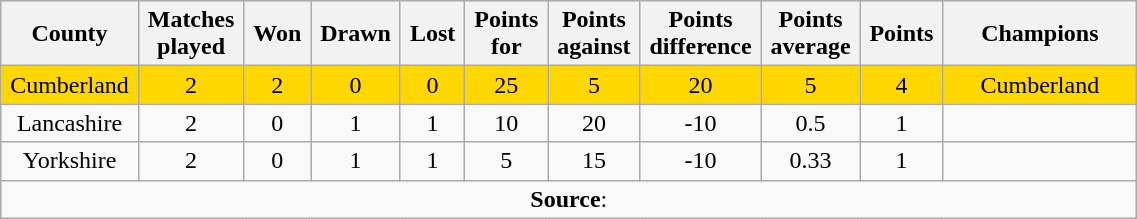<table class="wikitable plainrowheaders" style="text-align: center; width: 60%">
<tr>
<th scope="col" style="width: 5%;">County</th>
<th scope="col" style="width: 5%;">Matches played</th>
<th scope="col" style="width: 5%;">Won</th>
<th scope="col" style="width: 5%;">Drawn</th>
<th scope="col" style="width: 5%;">Lost</th>
<th scope="col" style="width: 5%;">Points for</th>
<th scope="col" style="width: 5%;">Points against</th>
<th scope="col" style="width: 5%;">Points difference</th>
<th scope="col" style="width: 5%;">Points average</th>
<th scope="col" style="width: 5%;">Points</th>
<th scope="col" style="width: 15%;">Champions</th>
</tr>
<tr style="background: gold;">
<td>Cumberland</td>
<td>2</td>
<td>2</td>
<td>0</td>
<td>0</td>
<td>25</td>
<td>5</td>
<td>20</td>
<td>5</td>
<td>4</td>
<td>Cumberland</td>
</tr>
<tr>
<td>Lancashire</td>
<td>2</td>
<td>0</td>
<td>1</td>
<td>1</td>
<td>10</td>
<td>20</td>
<td>-10</td>
<td>0.5</td>
<td>1</td>
<td></td>
</tr>
<tr>
<td>Yorkshire</td>
<td>2</td>
<td>0</td>
<td>1</td>
<td>1</td>
<td>5</td>
<td>15</td>
<td>-10</td>
<td>0.33</td>
<td>1</td>
<td></td>
</tr>
<tr>
<td colspan="11"><strong>Source</strong>:</td>
</tr>
</table>
